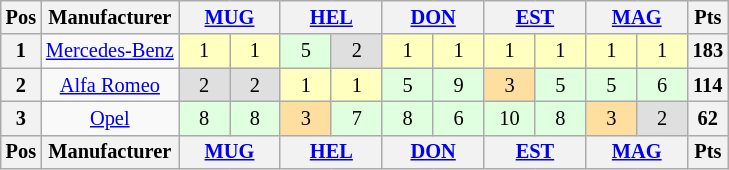<table class="wikitable" style="font-size: 85%; text-align: center;">
<tr valign="top">
<th valign="middle">Pos</th>
<th valign="middle">Manufacturer</th>
<th colspan="2" align="center"><a href='#'>MUG</a><br></th>
<th colspan="2" align="center"><a href='#'>HEL</a><br></th>
<th colspan="2" align="center"><a href='#'>DON</a><br></th>
<th colspan="2" align="center"><a href='#'>EST</a><br></th>
<th colspan="2" align="center"><a href='#'>MAG</a><br></th>
<th valign="middle">Pts</th>
</tr>
<tr>
<th rowspan="1">1</th>
<td rowspan="1"><a href='#'>Mercedes-Benz</a></td>
<td style="background:#FFFFBF;" width="27.5">1</td>
<td style="background:#FFFFBF;" width="27.5">1</td>
<td style="background:#DFFFDF;">5</td>
<td style="background:#DFDFDF;">2</td>
<td style="background:#FFFFBF;" width="27.5">1</td>
<td style="background:#FFFFBF;" width="27.5">1</td>
<td style="background:#FFFFBF;" width="27.5">1</td>
<td style="background:#FFFFBF;" width="27.5">1</td>
<td style="background:#FFFFBF;" width="27.5">1</td>
<td style="background:#FFFFBF;" width="27.5">1</td>
<th rowspan=1>183</th>
</tr>
<tr>
<th rowspan="1">2</th>
<td rowspan="1"><a href='#'>Alfa Romeo</a></td>
<td style="background:#DFDFDF;">2</td>
<td style="background:#DFDFDF;">2</td>
<td style="background:#FFFFBF;" width="27.5">1</td>
<td style="background:#FFFFBF;" width="27.5">1</td>
<td style="background:#DFFFDF;">5</td>
<td style="background:#DFFFDF;">9</td>
<td style="background:#FFDF9F;">3</td>
<td style="background:#DFFFDF;">5</td>
<td style="background:#DFFFDF;">5</td>
<td style="background:#DFFFDF;">6</td>
<th rowspan=1>114</th>
</tr>
<tr>
<th rowspan="1">3</th>
<td rowspan="1"><a href='#'>Opel</a></td>
<td style="background:#DFFFDF;">8</td>
<td style="background:#DFFFDF;">8</td>
<td style="background:#FFDF9F;">3</td>
<td style="background:#DFFFDF;">7</td>
<td style="background:#DFFFDF;">8</td>
<td style="background:#DFFFDF;">6</td>
<td style="background:#DFFFDF;">10</td>
<td style="background:#DFFFDF;">8</td>
<td style="background:#FFDF9F;">3</td>
<td style="background:#DFDFDF;">2</td>
<th rowspan=1>62</th>
</tr>
<tr>
<th valign="middle">Pos</th>
<th valign="middle">Manufacturer</th>
<th colspan="2" align="center"><a href='#'>MUG</a><br></th>
<th colspan="2" align="center"><a href='#'>HEL</a><br></th>
<th colspan="2" align="center"><a href='#'>DON</a><br></th>
<th colspan="2" align="center"><a href='#'>EST</a><br></th>
<th colspan="2" align="center"><a href='#'>MAG</a><br></th>
<th valign="middle">Pts</th>
</tr>
</table>
